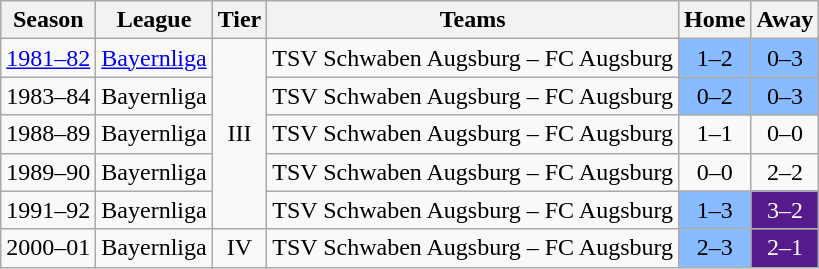<table class="wikitable">
<tr>
<th>Season</th>
<th>League</th>
<th>Tier</th>
<th>Teams</th>
<th>Home</th>
<th>Away</th>
</tr>
<tr>
<td align="left"><a href='#'>1981–82</a></td>
<td align="left"><a href='#'>Bayernliga</a></td>
<td align="center" rowspan=5>III</td>
<td align="left">TSV Schwaben Augsburg – FC Augsburg</td>
<td align="center" style="background:#88bbff">1–2</td>
<td align="center" style="background:#88bbff">0–3</td>
</tr>
<tr>
<td align="left">1983–84</td>
<td align="left">Bayernliga</td>
<td align="left">TSV Schwaben Augsburg – FC Augsburg</td>
<td align="center" style="background:#88bbff">0–2</td>
<td align="center" style="background:#88bbff">0–3</td>
</tr>
<tr>
<td align="left">1988–89</td>
<td align="left">Bayernliga</td>
<td align="left">TSV Schwaben Augsburg – FC Augsburg</td>
<td align="center">1–1</td>
<td align="center">0–0</td>
</tr>
<tr>
<td align="left">1989–90</td>
<td align="left">Bayernliga</td>
<td align="left">TSV Schwaben Augsburg – FC Augsburg</td>
<td align="center">0–0</td>
<td align="center">2–2</td>
</tr>
<tr>
<td align="left">1991–92</td>
<td align="left">Bayernliga</td>
<td align="left">TSV Schwaben Augsburg – FC Augsburg</td>
<td align="center" style="background:#88bbff">1–3</td>
<td align="center" style="background:#551A8B;color:white;">3–2</td>
</tr>
<tr>
<td align="left">2000–01</td>
<td align="left">Bayernliga</td>
<td align="center">IV</td>
<td align="left">TSV Schwaben Augsburg – FC Augsburg</td>
<td align="center" style="background:#88bbff">2–3</td>
<td align="center" style="background:#551A8B;color:white;">2–1</td>
</tr>
</table>
